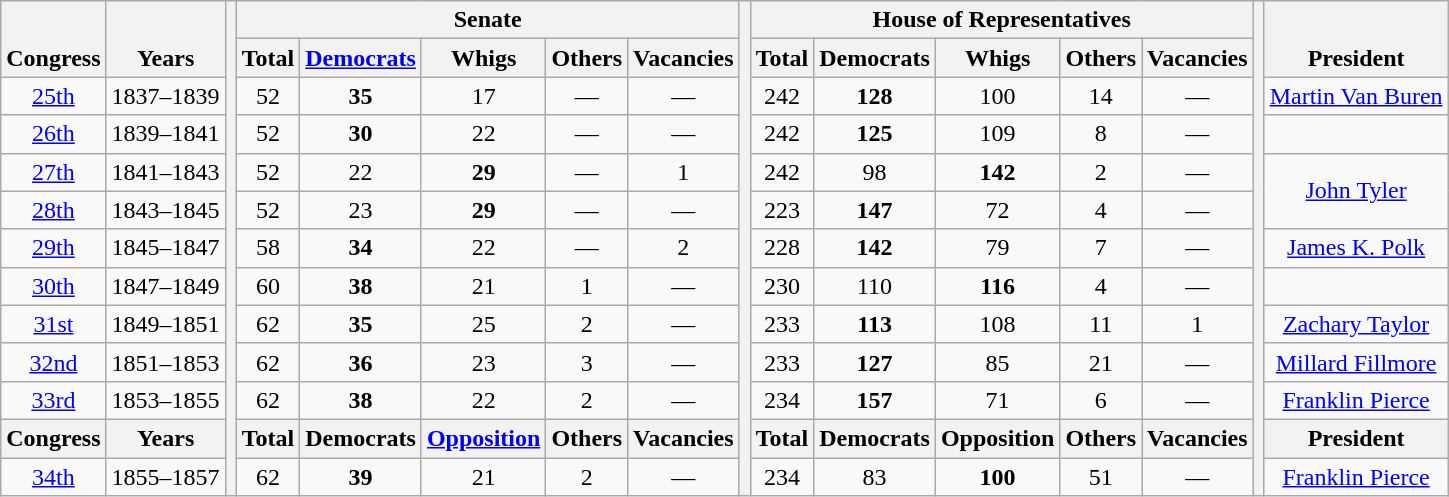<table class=wikitable style="text-align:center">
<tr valign=bottom>
<th rowspan=2>Congress</th>
<th rowspan=2>Years</th>
<th rowspan=13></th>
<th colspan=5>Senate</th>
<th rowspan=13></th>
<th colspan=5>House of Representatives</th>
<th rowspan=13></th>
<th rowspan=2>President</th>
</tr>
<tr valign=bottom>
<th>Total</th>
<th><a href='#'>Democrats</a></th>
<th>Whigs</th>
<th>Others</th>
<th>Vacancies</th>
<th>Total</th>
<th>Democrats</th>
<th>Whigs</th>
<th>Others</th>
<th>Vacancies</th>
</tr>
<tr>
<td><a href='#'>25th</a></td>
<td>1837–1839</td>
<td>52</td>
<td><strong>35</strong></td>
<td>17</td>
<td>—</td>
<td>—</td>
<td>242</td>
<td><strong>128</strong></td>
<td>100</td>
<td>14</td>
<td>—</td>
<td><a href='#'>Martin Van Buren</a></td>
</tr>
<tr>
<td><a href='#'>26th</a></td>
<td>1839–1841</td>
<td>52</td>
<td><strong>30</strong></td>
<td>22</td>
<td>—</td>
<td>—</td>
<td>242</td>
<td><strong>125</strong></td>
<td>109</td>
<td>8</td>
<td>—</td>
</tr>
<tr>
<td><a href='#'>27th</a></td>
<td>1841–1843</td>
<td>52</td>
<td>22</td>
<td><strong>29</strong></td>
<td>—</td>
<td>1</td>
<td>242</td>
<td>98</td>
<td><strong>142</strong></td>
<td>2</td>
<td>—</td>
<td rowspan=2><a href='#'>John Tyler</a></td>
</tr>
<tr>
<td><a href='#'>28th</a></td>
<td>1843–1845</td>
<td>52</td>
<td>23</td>
<td><strong>29</strong></td>
<td>—</td>
<td>—</td>
<td>223</td>
<td><strong>147</strong></td>
<td>72</td>
<td>4</td>
<td>—</td>
</tr>
<tr>
<td><a href='#'>29th</a></td>
<td>1845–1847</td>
<td>58</td>
<td><strong>34</strong></td>
<td>22</td>
<td>—</td>
<td>2</td>
<td>228</td>
<td><strong>142</strong></td>
<td>79</td>
<td>7</td>
<td>—</td>
<td><a href='#'>James K. Polk</a></td>
</tr>
<tr>
<td><a href='#'>30th</a></td>
<td>1847–1849</td>
<td>60</td>
<td><strong>38</strong></td>
<td>21</td>
<td>1</td>
<td>—</td>
<td>230</td>
<td>110</td>
<td><strong>116</strong></td>
<td>4</td>
<td>—</td>
</tr>
<tr>
<td><a href='#'>31st</a></td>
<td>1849–1851</td>
<td>62</td>
<td><strong>35</strong></td>
<td>25</td>
<td>2</td>
<td>—</td>
<td>233</td>
<td><strong>113</strong></td>
<td>108</td>
<td>11</td>
<td>1</td>
<td><a href='#'>Zachary Taylor</a></td>
</tr>
<tr>
<td><a href='#'>32nd</a></td>
<td>1851–1853</td>
<td>62</td>
<td><strong>36</strong></td>
<td>23</td>
<td>3</td>
<td>—</td>
<td>233</td>
<td><strong>127</strong></td>
<td>85</td>
<td>21</td>
<td>—</td>
<td><a href='#'>Millard Fillmore</a></td>
</tr>
<tr>
<td><a href='#'>33rd</a></td>
<td>1853–1855</td>
<td>62</td>
<td><strong>38</strong></td>
<td>22</td>
<td>2</td>
<td>—</td>
<td>234</td>
<td><strong>157</strong></td>
<td>71</td>
<td>6</td>
<td>—</td>
<td><a href='#'>Franklin Pierce</a></td>
</tr>
<tr valign=bottom>
<th>Congress</th>
<th>Years</th>
<th>Total</th>
<th>Democrats</th>
<th><a href='#'>Opposition</a></th>
<th>Others</th>
<th>Vacancies</th>
<th>Total</th>
<th>Democrats</th>
<th>Opposition</th>
<th>Others</th>
<th>Vacancies</th>
<th>President</th>
</tr>
<tr>
<td><a href='#'>34th</a></td>
<td>1855–1857</td>
<td>62</td>
<td><strong>39</strong></td>
<td>21</td>
<td>2</td>
<td>—</td>
<td>234</td>
<td>83</td>
<td><strong>100</strong></td>
<td>51</td>
<td>—</td>
<td><a href='#'>Franklin Pierce</a></td>
</tr>
</table>
